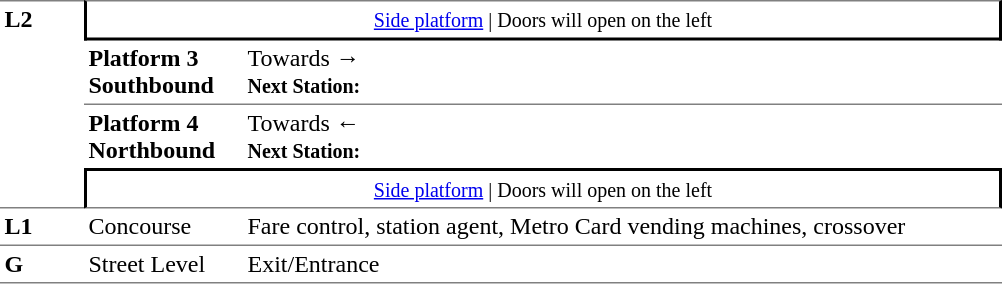<table table border=0 cellspacing=0 cellpadding=3>
<tr>
<td style="border-top:solid 1px grey;border-bottom:solid 1px grey;" width=50 rowspan=4 valign=top><strong>L2</strong></td>
<td style="border-top:solid 1px grey;border-right:solid 2px black;border-left:solid 2px black;border-bottom:solid 2px black;text-align:center;" colspan=2><small><a href='#'>Side platform</a> | Doors will open on the left </small></td>
</tr>
<tr>
<td style="border-bottom:solid 1px grey;" width=100><span><strong>Platform 3</strong><br><strong>Southbound</strong></span></td>
<td style="border-bottom:solid 1px grey;" width=500>Towards → <br><small><strong>Next Station:</strong> </small></td>
</tr>
<tr>
<td><span><strong>Platform 4</strong><br><strong>Northbound</strong></span></td>
<td><span></span>Towards ← <br><small><strong>Next Station:</strong> </small></td>
</tr>
<tr>
<td style="border-top:solid 2px black;border-right:solid 2px black;border-left:solid 2px black;border-bottom:solid 1px grey;text-align:center;" colspan=2><small><a href='#'>Side platform</a> | Doors will open on the left </small></td>
</tr>
<tr>
<td valign=top><strong>L1</strong></td>
<td valign=top>Concourse</td>
<td valign=top>Fare control, station agent, Metro Card vending machines, crossover</td>
</tr>
<tr>
<td style="border-bottom:solid 1px grey;border-top:solid 1px grey;" width=50 valign=top><strong>G</strong></td>
<td style="border-top:solid 1px grey;border-bottom:solid 1px grey;" width=100 valign=top>Street Level</td>
<td style="border-top:solid 1px grey;border-bottom:solid 1px grey;" width=500 valign=top>Exit/Entrance</td>
</tr>
<tr>
</tr>
</table>
